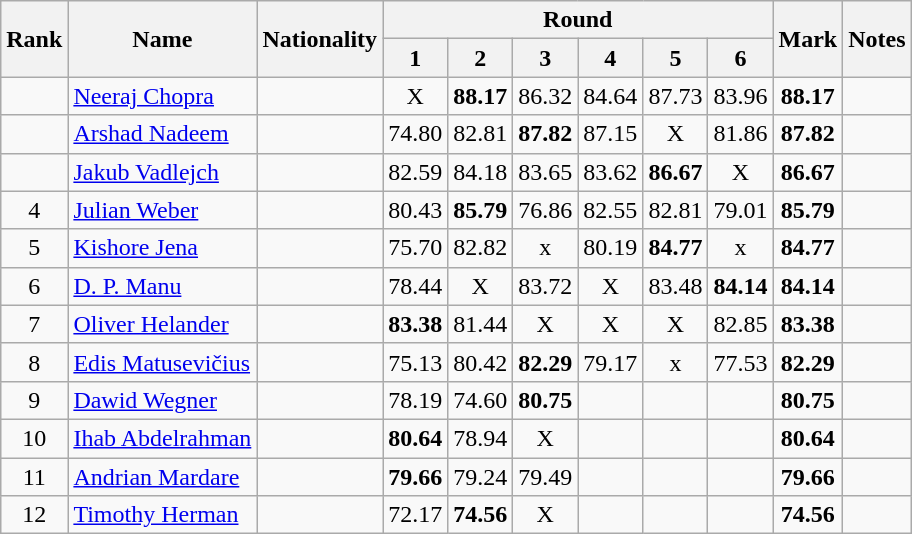<table class="wikitable sortable" style="text-align:center">
<tr>
<th rowspan=2>Rank</th>
<th rowspan=2>Name</th>
<th rowspan=2>Nationality</th>
<th colspan=6>Round</th>
<th rowspan=2>Mark</th>
<th rowspan=2>Notes</th>
</tr>
<tr>
<th>1</th>
<th>2</th>
<th>3</th>
<th>4</th>
<th>5</th>
<th>6</th>
</tr>
<tr>
<td></td>
<td align=left><a href='#'>Neeraj Chopra</a></td>
<td align=left></td>
<td>X</td>
<td><strong>88.17</strong></td>
<td>86.32</td>
<td>84.64</td>
<td>87.73</td>
<td>83.96</td>
<td><strong>88.17</strong></td>
<td></td>
</tr>
<tr>
<td></td>
<td align=left><a href='#'>Arshad Nadeem</a></td>
<td align=left></td>
<td>74.80</td>
<td>82.81</td>
<td><strong>87.82</strong></td>
<td>87.15</td>
<td>X</td>
<td>81.86</td>
<td><strong>87.82</strong></td>
<td></td>
</tr>
<tr>
<td></td>
<td align=left><a href='#'>Jakub Vadlejch</a></td>
<td align=left></td>
<td>82.59</td>
<td>84.18</td>
<td>83.65</td>
<td>83.62</td>
<td><strong>86.67</strong></td>
<td>X</td>
<td><strong>86.67</strong></td>
<td></td>
</tr>
<tr>
<td>4</td>
<td align=left><a href='#'>Julian Weber</a></td>
<td align=left></td>
<td>80.43</td>
<td><strong>85.79</strong></td>
<td>76.86</td>
<td>82.55</td>
<td>82.81</td>
<td>79.01</td>
<td><strong>85.79</strong></td>
<td></td>
</tr>
<tr>
<td>5</td>
<td align=left><a href='#'>Kishore Jena</a></td>
<td align=left></td>
<td>75.70</td>
<td>82.82</td>
<td>x</td>
<td>80.19</td>
<td><strong>84.77</strong></td>
<td>x</td>
<td><strong>84.77</strong></td>
<td></td>
</tr>
<tr>
<td>6</td>
<td align=left><a href='#'>D. P. Manu</a></td>
<td align=left></td>
<td>78.44</td>
<td>X</td>
<td>83.72</td>
<td>X</td>
<td>83.48</td>
<td><strong>84.14</strong></td>
<td><strong>84.14</strong></td>
<td></td>
</tr>
<tr>
<td>7</td>
<td align=left><a href='#'>Oliver Helander</a></td>
<td align=left></td>
<td><strong>83.38</strong></td>
<td>81.44</td>
<td>X</td>
<td>X</td>
<td>X</td>
<td>82.85</td>
<td><strong>83.38</strong></td>
<td></td>
</tr>
<tr>
<td>8</td>
<td align=left><a href='#'>Edis Matusevičius</a></td>
<td align=left></td>
<td>75.13</td>
<td>80.42</td>
<td><strong>82.29</strong></td>
<td>79.17</td>
<td>x</td>
<td>77.53</td>
<td><strong>82.29</strong></td>
<td></td>
</tr>
<tr>
<td>9</td>
<td align=left><a href='#'>Dawid Wegner</a></td>
<td align=left></td>
<td>78.19</td>
<td>74.60</td>
<td><strong>80.75</strong></td>
<td></td>
<td></td>
<td></td>
<td><strong>80.75</strong></td>
<td></td>
</tr>
<tr>
<td>10</td>
<td align=left><a href='#'>Ihab Abdelrahman</a></td>
<td align=left></td>
<td><strong>80.64</strong></td>
<td>78.94</td>
<td>X</td>
<td></td>
<td></td>
<td></td>
<td><strong>80.64</strong></td>
<td></td>
</tr>
<tr>
<td>11</td>
<td align=left><a href='#'>Andrian Mardare</a></td>
<td align=left></td>
<td><strong>79.66</strong></td>
<td>79.24</td>
<td>79.49</td>
<td></td>
<td></td>
<td></td>
<td><strong>79.66</strong></td>
<td></td>
</tr>
<tr>
<td>12</td>
<td align=left><a href='#'>Timothy Herman</a></td>
<td align=left></td>
<td>72.17</td>
<td><strong>74.56</strong></td>
<td>X</td>
<td></td>
<td></td>
<td></td>
<td><strong>74.56</strong></td>
<td></td>
</tr>
</table>
